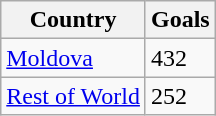<table class="wikitable">
<tr>
<th>Country</th>
<th>Goals</th>
</tr>
<tr>
<td> <a href='#'>Moldova</a></td>
<td>432</td>
</tr>
<tr>
<td> <a href='#'>Rest of World</a></td>
<td>252</td>
</tr>
</table>
